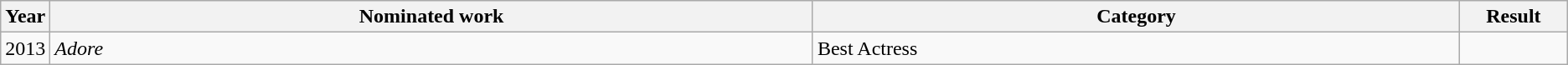<table class=wikitable>
<tr>
<th scope="col" style="width:1em;">Year</th>
<th scope="col" style="width:39em;">Nominated work</th>
<th scope="col" style="width:33em;">Category</th>
<th scope="col" style="width:5em;">Result</th>
</tr>
<tr>
<td>2013</td>
<td><em>Adore</em></td>
<td>Best Actress</td>
<td></td>
</tr>
</table>
